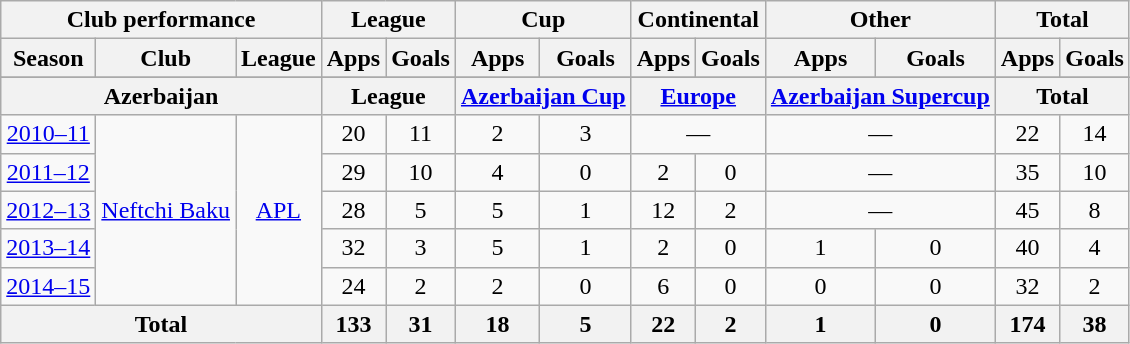<table class="wikitable" style="text-align:center">
<tr>
<th colspan=3>Club performance</th>
<th colspan=2>League</th>
<th colspan=2>Cup</th>
<th colspan=2>Continental</th>
<th colspan=2>Other</th>
<th colspan=2>Total</th>
</tr>
<tr>
<th>Season</th>
<th>Club</th>
<th>League</th>
<th>Apps</th>
<th>Goals</th>
<th>Apps</th>
<th>Goals</th>
<th>Apps</th>
<th>Goals</th>
<th>Apps</th>
<th>Goals</th>
<th>Apps</th>
<th>Goals</th>
</tr>
<tr>
</tr>
<tr>
<th colspan=3>Azerbaijan</th>
<th colspan=2>League</th>
<th colspan=2><a href='#'>Azerbaijan Cup</a></th>
<th colspan=2><a href='#'>Europe</a></th>
<th colspan=2><a href='#'>Azerbaijan Supercup</a></th>
<th colspan=2>Total</th>
</tr>
<tr>
<td><a href='#'>2010–11</a></td>
<td rowspan=5><a href='#'>Neftchi Baku</a></td>
<td rowspan=5><a href='#'>APL</a></td>
<td>20</td>
<td>11</td>
<td>2</td>
<td>3</td>
<td colspan=2>—</td>
<td colspan=2>—</td>
<td>22</td>
<td>14</td>
</tr>
<tr>
<td><a href='#'>2011–12</a></td>
<td>29</td>
<td>10</td>
<td>4</td>
<td>0</td>
<td>2</td>
<td>0</td>
<td colspan=2>—</td>
<td>35</td>
<td>10</td>
</tr>
<tr>
<td><a href='#'>2012–13</a></td>
<td>28</td>
<td>5</td>
<td>5</td>
<td>1</td>
<td>12</td>
<td>2</td>
<td colspan=2>—</td>
<td>45</td>
<td>8</td>
</tr>
<tr>
<td><a href='#'>2013–14</a></td>
<td>32</td>
<td>3</td>
<td>5</td>
<td>1</td>
<td>2</td>
<td>0</td>
<td>1</td>
<td>0</td>
<td>40</td>
<td>4</td>
</tr>
<tr>
<td><a href='#'>2014–15</a></td>
<td>24</td>
<td>2</td>
<td>2</td>
<td>0</td>
<td>6</td>
<td>0</td>
<td>0</td>
<td>0</td>
<td>32</td>
<td>2</td>
</tr>
<tr>
<th colspan=3>Total</th>
<th>133</th>
<th>31</th>
<th>18</th>
<th>5</th>
<th>22</th>
<th>2</th>
<th>1</th>
<th>0</th>
<th>174</th>
<th>38</th>
</tr>
</table>
